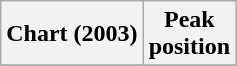<table class="wikitable plainrowheaders" style="text-align:center">
<tr>
<th>Chart (2003)</th>
<th>Peak<br>position</th>
</tr>
<tr>
</tr>
</table>
